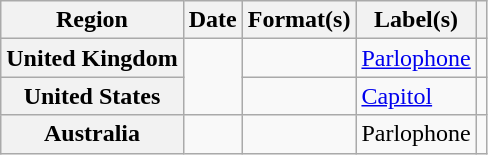<table class="wikitable plainrowheaders">
<tr>
<th scope="col">Region</th>
<th scope="col">Date</th>
<th scope="col">Format(s)</th>
<th scope="col">Label(s)</th>
<th scope="col"></th>
</tr>
<tr>
<th scope="row">United Kingdom</th>
<td rowspan="2"></td>
<td></td>
<td><a href='#'>Parlophone</a></td>
<td></td>
</tr>
<tr>
<th scope="row">United States</th>
<td></td>
<td><a href='#'>Capitol</a></td>
<td></td>
</tr>
<tr>
<th scope="row">Australia</th>
<td></td>
<td></td>
<td>Parlophone</td>
<td></td>
</tr>
</table>
